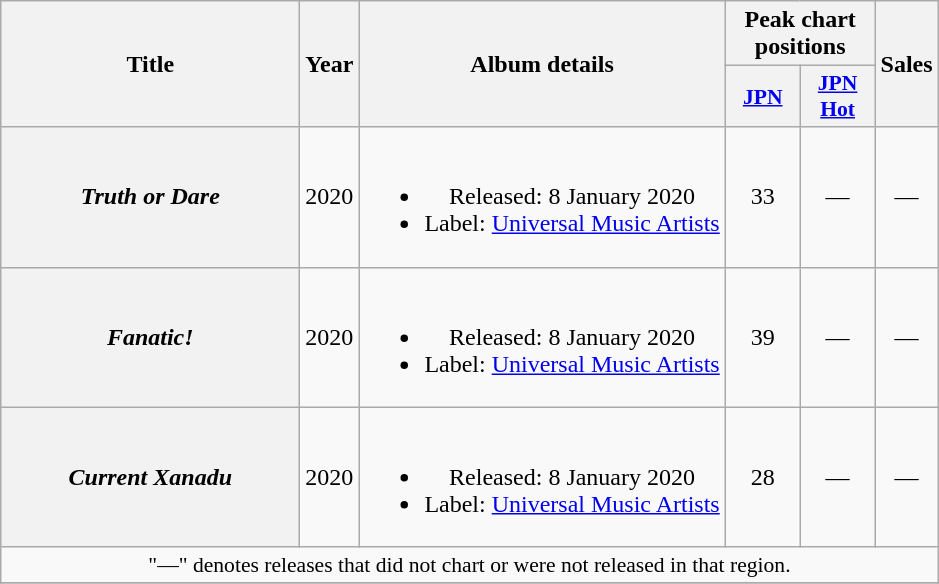<table class="wikitable plainrowheaders" style="text-align:center;">
<tr>
<th scope="col" rowspan="2" style="width:12em;">Title</th>
<th scope="col" rowspan="2">Year</th>
<th scope="col" rowspan="2">Album details</th>
<th scope="col" colspan="2">Peak chart positions</th>
<th scope="col" rowspan="2">Sales</th>
</tr>
<tr>
<th scope="col" style="width:3em;font-size:90%;"><a href='#'>JPN</a></th>
<th scope="col" style="width:3em;font-size:90%;"><a href='#'>JPN<br>Hot</a></th>
</tr>
<tr>
<th scope="row"><em>Truth or Dare</em><br></th>
<td>2020</td>
<td><br><ul><li>Released: 8 January 2020</li><li>Label: <a href='#'>Universal Music Artists</a></li></ul></td>
<td>33</td>
<td>—</td>
<td>—</td>
</tr>
<tr>
<th scope="row"><em>Fanatic!</em><br></th>
<td>2020</td>
<td><br><ul><li>Released: 8 January 2020</li><li>Label: <a href='#'>Universal Music Artists</a></li></ul></td>
<td>39</td>
<td>—</td>
<td>—</td>
</tr>
<tr>
<th scope="row"><em>Current Xanadu</em><br></th>
<td>2020</td>
<td><br><ul><li>Released: 8 January 2020</li><li>Label: <a href='#'>Universal Music Artists</a></li></ul></td>
<td>28</td>
<td>—</td>
<td>—</td>
</tr>
<tr>
<td colspan="6" style="font-size:90%;">"—" denotes releases that did not chart or were not released in that region.</td>
</tr>
<tr>
</tr>
</table>
